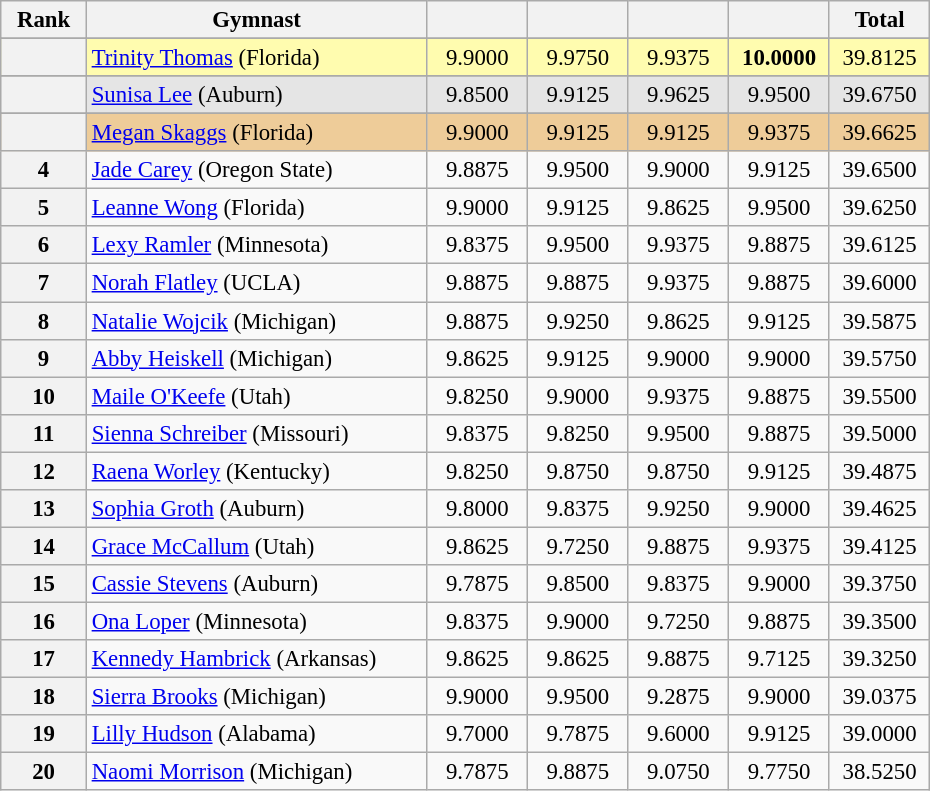<table class="wikitable sortable" style="text-align:center; font-size:95%">
<tr>
<th scope="col" style="width:50px;">Rank</th>
<th scope="col" style="width:220px;">Gymnast</th>
<th scope="col" style="width:60px;"></th>
<th scope="col" style="width:60px;"></th>
<th scope="col" style="width:60px;"></th>
<th scope="col" style="width:60px;"></th>
<th scope="col" style="width:60px;">Total</th>
</tr>
<tr>
</tr>
<tr style="background:#fffcaf;">
<th scope=row style="text-align:center"></th>
<td style="text-align:left;"><a href='#'>Trinity Thomas</a> (Florida)</td>
<td>9.9000</td>
<td>9.9750</td>
<td>9.9375</td>
<td><strong>10.0000</strong></td>
<td>39.8125</td>
</tr>
<tr>
</tr>
<tr style="background:#e5e5e5;">
<th scope=row style="text-align:center"></th>
<td style="text-align:left;"><a href='#'>Sunisa Lee</a> (Auburn)</td>
<td>9.8500</td>
<td>9.9125</td>
<td>9.9625</td>
<td>9.9500</td>
<td>39.6750</td>
</tr>
<tr>
</tr>
<tr style="background:#ec9;">
<th scope=row style="text-align:center"></th>
<td style="text-align:left;"><a href='#'>Megan Skaggs</a> (Florida)</td>
<td>9.9000</td>
<td>9.9125</td>
<td>9.9125</td>
<td>9.9375</td>
<td>39.6625</td>
</tr>
<tr>
<th>4</th>
<td style="text-align:left;"><a href='#'>Jade Carey</a> (Oregon State)</td>
<td>9.8875</td>
<td>9.9500</td>
<td>9.9000</td>
<td>9.9125</td>
<td>39.6500</td>
</tr>
<tr>
<th>5</th>
<td style="text-align:left;"><a href='#'>Leanne Wong</a> (Florida)</td>
<td>9.9000</td>
<td>9.9125</td>
<td>9.8625</td>
<td>9.9500</td>
<td>39.6250</td>
</tr>
<tr>
<th>6</th>
<td style="text-align:left;"><a href='#'>Lexy Ramler</a> (Minnesota)</td>
<td>9.8375</td>
<td>9.9500</td>
<td>9.9375</td>
<td>9.8875</td>
<td>39.6125</td>
</tr>
<tr>
<th>7</th>
<td style="text-align:left;"><a href='#'>Norah Flatley</a> (UCLA)</td>
<td>9.8875</td>
<td>9.8875</td>
<td>9.9375</td>
<td>9.8875</td>
<td>39.6000</td>
</tr>
<tr>
<th>8</th>
<td style="text-align:left;"><a href='#'>Natalie Wojcik</a> (Michigan)</td>
<td>9.8875</td>
<td>9.9250</td>
<td>9.8625</td>
<td>9.9125</td>
<td>39.5875</td>
</tr>
<tr>
<th>9</th>
<td style="text-align:left;"><a href='#'>Abby Heiskell</a> (Michigan)</td>
<td>9.8625</td>
<td>9.9125</td>
<td>9.9000</td>
<td>9.9000</td>
<td>39.5750</td>
</tr>
<tr>
<th>10</th>
<td style="text-align:left;"><a href='#'>Maile O'Keefe</a> (Utah)</td>
<td>9.8250</td>
<td>9.9000</td>
<td>9.9375</td>
<td>9.8875</td>
<td>39.5500</td>
</tr>
<tr>
<th>11</th>
<td style="text-align:left;"><a href='#'>Sienna Schreiber</a> (Missouri)</td>
<td>9.8375</td>
<td>9.8250</td>
<td>9.9500</td>
<td>9.8875</td>
<td>39.5000</td>
</tr>
<tr>
<th>12</th>
<td style="text-align:left;"><a href='#'>Raena Worley</a> (Kentucky)</td>
<td>9.8250</td>
<td>9.8750</td>
<td>9.8750</td>
<td>9.9125</td>
<td>39.4875</td>
</tr>
<tr>
<th>13</th>
<td style="text-align:left;"><a href='#'>Sophia Groth</a> (Auburn)</td>
<td>9.8000</td>
<td>9.8375</td>
<td>9.9250</td>
<td>9.9000</td>
<td>39.4625</td>
</tr>
<tr>
<th>14</th>
<td style="text-align:left;"><a href='#'>Grace McCallum</a> (Utah)</td>
<td>9.8625</td>
<td>9.7250</td>
<td>9.8875</td>
<td>9.9375</td>
<td>39.4125</td>
</tr>
<tr>
<th>15</th>
<td style="text-align:left;"><a href='#'>Cassie Stevens</a> (Auburn)</td>
<td>9.7875</td>
<td>9.8500</td>
<td>9.8375</td>
<td>9.9000</td>
<td>39.3750</td>
</tr>
<tr>
<th>16</th>
<td style="text-align:left;"><a href='#'>Ona Loper</a> (Minnesota)</td>
<td>9.8375</td>
<td>9.9000</td>
<td>9.7250</td>
<td>9.8875</td>
<td>39.3500</td>
</tr>
<tr>
<th>17</th>
<td style="text-align:left;"><a href='#'>Kennedy Hambrick</a> (Arkansas)</td>
<td>9.8625</td>
<td>9.8625</td>
<td>9.8875</td>
<td>9.7125</td>
<td>39.3250</td>
</tr>
<tr>
<th>18</th>
<td style="text-align:left;"><a href='#'>Sierra Brooks</a> (Michigan)</td>
<td>9.9000</td>
<td>9.9500</td>
<td>9.2875</td>
<td>9.9000</td>
<td>39.0375</td>
</tr>
<tr>
<th>19</th>
<td style="text-align:left;"><a href='#'>Lilly Hudson</a> (Alabama)</td>
<td>9.7000</td>
<td>9.7875</td>
<td>9.6000</td>
<td>9.9125</td>
<td>39.0000</td>
</tr>
<tr>
<th>20</th>
<td style="text-align:left;"><a href='#'>Naomi Morrison</a> (Michigan)</td>
<td>9.7875</td>
<td>9.8875</td>
<td>9.0750</td>
<td>9.7750</td>
<td>38.5250</td>
</tr>
</table>
